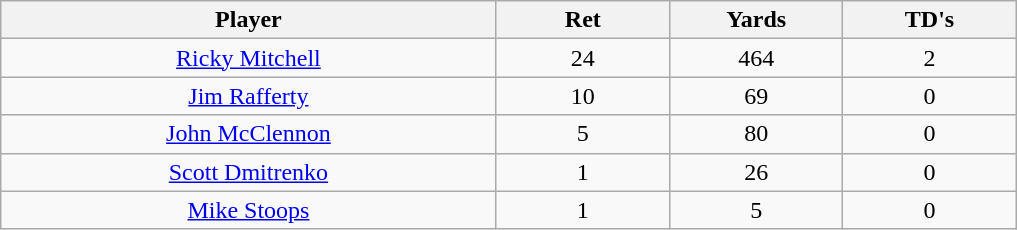<table class="wikitable sortable">
<tr>
<th bgcolor="#DDDDFF" width="20%">Player</th>
<th bgcolor="#DDDDFF" width="7%">Ret</th>
<th bgcolor="#DDDDFF" width="7%">Yards</th>
<th bgcolor="#DDDDFF" width="7%">TD's</th>
</tr>
<tr align="center">
<td><a href='#'>Ricky Mitchell</a></td>
<td>24</td>
<td>464</td>
<td>2</td>
</tr>
<tr align="center">
<td><a href='#'>Jim Rafferty</a></td>
<td>10</td>
<td>69</td>
<td>0</td>
</tr>
<tr align="center">
<td><a href='#'>John McClennon</a></td>
<td>5</td>
<td>80</td>
<td>0</td>
</tr>
<tr align="center">
<td><a href='#'>Scott Dmitrenko</a></td>
<td>1</td>
<td>26</td>
<td>0</td>
</tr>
<tr align="center">
<td><a href='#'>Mike Stoops</a></td>
<td>1</td>
<td>5</td>
<td>0</td>
</tr>
</table>
